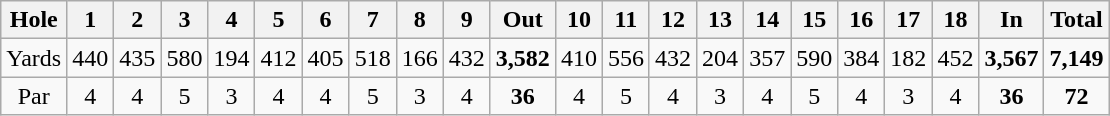<table class="wikitable" style="text-align:center">
<tr>
<th align="left">Hole</th>
<th>1</th>
<th>2</th>
<th>3</th>
<th>4</th>
<th>5</th>
<th>6</th>
<th>7</th>
<th>8</th>
<th>9</th>
<th>Out</th>
<th>10</th>
<th>11</th>
<th>12</th>
<th>13</th>
<th>14</th>
<th>15</th>
<th>16</th>
<th>17</th>
<th>18</th>
<th>In</th>
<th>Total</th>
</tr>
<tr>
<td align="center">Yards</td>
<td>440</td>
<td>435</td>
<td>580</td>
<td>194</td>
<td>412</td>
<td>405</td>
<td>518</td>
<td>166</td>
<td>432</td>
<td><strong>3,582</strong></td>
<td>410</td>
<td>556</td>
<td>432</td>
<td>204</td>
<td>357</td>
<td>590</td>
<td>384</td>
<td>182</td>
<td>452</td>
<td><strong>3,567</strong></td>
<td><strong>7,149</strong></td>
</tr>
<tr>
<td align="center">Par</td>
<td>4</td>
<td>4</td>
<td>5</td>
<td>3</td>
<td>4</td>
<td>4</td>
<td>5</td>
<td>3</td>
<td>4</td>
<td><strong>36</strong></td>
<td>4</td>
<td>5</td>
<td>4</td>
<td>3</td>
<td>4</td>
<td>5</td>
<td>4</td>
<td>3</td>
<td>4</td>
<td><strong>36</strong></td>
<td><strong>72</strong></td>
</tr>
</table>
